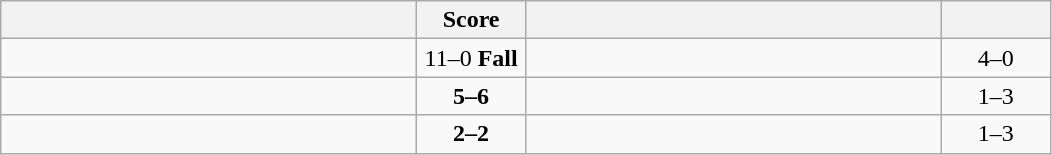<table class="wikitable" style="text-align: center; ">
<tr>
<th align="right" width="270"></th>
<th width="65">Score</th>
<th align="left" width="270"></th>
<th width="65"></th>
</tr>
<tr>
<td align="left"><strong></strong></td>
<td>11–0 <strong>Fall</strong></td>
<td align="left"></td>
<td>4–0 <strong></strong></td>
</tr>
<tr>
<td align="left"></td>
<td><strong>5–6</strong></td>
<td align="left"><strong></strong></td>
<td>1–3 <strong></strong></td>
</tr>
<tr>
<td align="left"></td>
<td><strong>2–2</strong></td>
<td align="left"><strong></strong></td>
<td>1–3 <strong></strong></td>
</tr>
</table>
